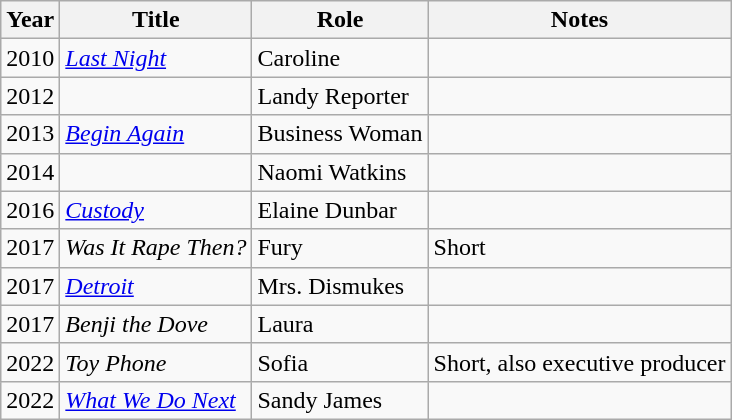<table class="wikitable sortable">
<tr>
<th>Year</th>
<th>Title</th>
<th>Role</th>
<th class="unsortable">Notes</th>
</tr>
<tr>
<td>2010</td>
<td><em><a href='#'>Last Night</a></em></td>
<td>Caroline</td>
<td></td>
</tr>
<tr>
<td>2012</td>
<td><em></em></td>
<td>Landy Reporter</td>
<td></td>
</tr>
<tr>
<td>2013</td>
<td><em><a href='#'>Begin Again</a></em></td>
<td>Business Woman</td>
<td></td>
</tr>
<tr>
<td>2014</td>
<td><em></em></td>
<td>Naomi Watkins</td>
<td></td>
</tr>
<tr>
<td>2016</td>
<td><em><a href='#'>Custody</a></em></td>
<td>Elaine Dunbar</td>
<td></td>
</tr>
<tr>
<td>2017</td>
<td><em>Was It Rape Then?</em></td>
<td>Fury</td>
<td>Short</td>
</tr>
<tr>
<td>2017</td>
<td><em><a href='#'>Detroit</a></em></td>
<td>Mrs. Dismukes</td>
<td></td>
</tr>
<tr>
<td>2017</td>
<td><em>Benji the Dove</em></td>
<td>Laura</td>
<td></td>
</tr>
<tr>
<td>2022</td>
<td><em>Toy Phone</em></td>
<td>Sofia</td>
<td>Short, also executive producer</td>
</tr>
<tr>
<td>2022</td>
<td><em><a href='#'>What We Do Next</a></em></td>
<td>Sandy James</td>
<td></td>
</tr>
</table>
